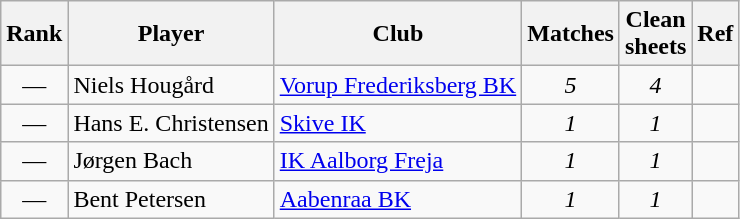<table class="wikitable" style="text-align:center">
<tr>
<th>Rank</th>
<th>Player</th>
<th>Club</th>
<th>Matches</th>
<th>Clean<br>sheets</th>
<th>Ref</th>
</tr>
<tr>
<td>—</td>
<td align="left"> Niels Hougård</td>
<td align="left"><a href='#'>Vorup Frederiksberg BK</a></td>
<td><em>5</em></td>
<td><em>4</em></td>
<td></td>
</tr>
<tr>
<td>—</td>
<td align="left"> Hans E. Christensen</td>
<td align="left"><a href='#'>Skive IK</a></td>
<td><em>1</em></td>
<td><em>1</em></td>
<td></td>
</tr>
<tr>
<td>—</td>
<td align="left"> Jørgen Bach</td>
<td align="left"><a href='#'>IK Aalborg Freja</a></td>
<td><em>1</em></td>
<td><em>1</em></td>
<td></td>
</tr>
<tr>
<td>—</td>
<td align="left"> Bent Petersen</td>
<td align="left"><a href='#'>Aabenraa BK</a></td>
<td><em>1</em></td>
<td><em>1</em></td>
<td></td>
</tr>
</table>
